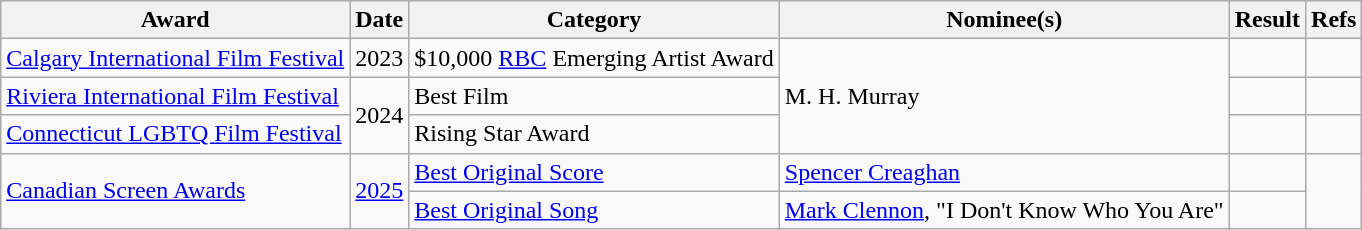<table class="wikitable sortable">
<tr>
<th>Award</th>
<th>Date</th>
<th>Category</th>
<th>Nominee(s)</th>
<th>Result</th>
<th class="unsortable">Refs</th>
</tr>
<tr>
<td><a href='#'>Calgary International Film Festival</a></td>
<td>2023</td>
<td>$10,000 <a href='#'>RBC</a> Emerging Artist Award</td>
<td rowspan="3">M. H. Murray</td>
<td></td>
<td style="text-align:center;"></td>
</tr>
<tr>
<td><a href='#'>Riviera International Film Festival</a></td>
<td rowspan="2">2024</td>
<td>Best Film</td>
<td></td>
<td style="text-align:center;"></td>
</tr>
<tr>
<td><a href='#'>Connecticut LGBTQ Film Festival</a></td>
<td>Rising Star Award</td>
<td></td>
<td style="text-align:center;"></td>
</tr>
<tr>
<td rowspan=2><a href='#'>Canadian Screen Awards</a></td>
<td rowspan=2><a href='#'>2025</a></td>
<td><a href='#'>Best Original Score</a></td>
<td><a href='#'>Spencer Creaghan</a></td>
<td></td>
<td style="text-align:center;" rowspan=2></td>
</tr>
<tr>
<td><a href='#'>Best Original Song</a></td>
<td><a href='#'>Mark Clennon</a>, "I Don't Know Who You Are"</td>
<td></td>
</tr>
</table>
